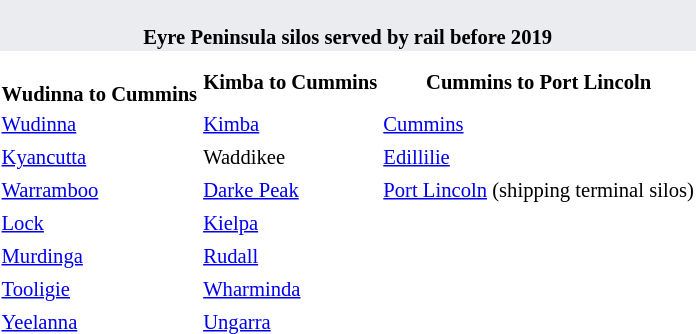<table class="toccolours floatleft  mw-collapsible " style="font-size:86%;">
<tr>
<th colspan="3" bgcolor="#EBECF0"><br> Eyre Peninsula silos served by rail before 2019<br></th>
</tr>
<tr>
</tr>
<tr -style="background:#FDBD7D">
<th><br> Wudinna to Cummins<br></th>
<th>Kimba to Cummins</th>
<th>Cummins to Port Lincoln</th>
</tr>
<tr -style="background:#999999">
<td><a href='#'>Wudinna</a><br></td>
<td><a href='#'>Kimba</a><br></td>
<td><a href='#'>Cummins</a><br></td>
</tr>
<tr>
</tr>
<tr -style="background: #CCCCCC">
<td><a href='#'>Kyancutta</a><br></td>
<td>Waddikee<br></td>
<td><a href='#'>Edillilie</a><br></td>
</tr>
<tr>
</tr>
<tr -style="background: #999999">
<td><a href='#'>Warramboo</a><br></td>
<td><a href='#'>Darke Peak</a><br></td>
<td><a href='#'>Port Lincoln</a> (shipping terminal silos)<br></td>
</tr>
<tr>
</tr>
<tr -style="background: #CCCCCC">
<td><a href='#'>Lock</a><br></td>
<td><a href='#'>Kielpa</a> <br></td>
<td></td>
</tr>
<tr>
</tr>
<tr -style="background: #999999">
<td><a href='#'>Murdinga</a><br></td>
<td><a href='#'>Rudall</a><br></td>
<td></td>
</tr>
<tr>
</tr>
<tr -style="background: #CCCCCC">
<td><a href='#'>Tooligie</a><br></td>
<td><a href='#'>Wharminda</a> <br></td>
<td></td>
</tr>
<tr>
</tr>
<tr -style="background: #999999">
<td><a href='#'>Yeelanna</a><br></td>
<td><a href='#'>Ungarra</a><br></td>
<td></td>
</tr>
<tr>
</tr>
</table>
